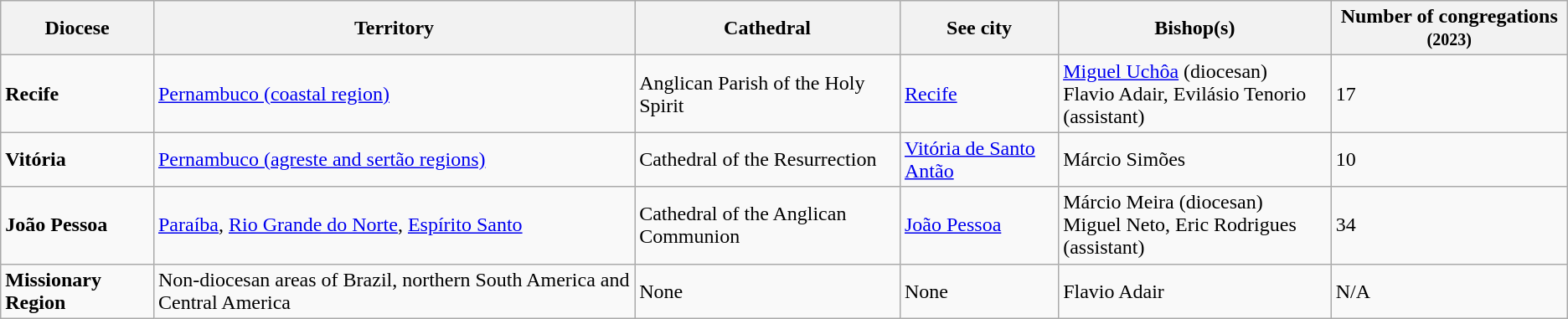<table class="wikitable sortable">
<tr>
<th>Diocese</th>
<th>Territory</th>
<th>Cathedral</th>
<th>See city</th>
<th>Bishop(s)</th>
<th>Number of congregations <small>(2023)</small></th>
</tr>
<tr>
<td><strong>Recife</strong></td>
<td><a href='#'>Pernambuco (coastal region)</a></td>
<td>Anglican Parish of the Holy Spirit</td>
<td><a href='#'>Recife</a></td>
<td><a href='#'>Miguel Uchôa</a> (diocesan)<br>Flavio Adair, Evilásio Tenorio (assistant)</td>
<td>17</td>
</tr>
<tr>
<td><strong>Vitória</strong></td>
<td><a href='#'>Pernambuco (agreste and sertão regions)</a></td>
<td>Cathedral of the Resurrection</td>
<td><a href='#'>Vitória de Santo Antão</a></td>
<td>Márcio Simões</td>
<td>10</td>
</tr>
<tr>
<td><strong>João Pessoa</strong></td>
<td><a href='#'>Paraíba</a>, <a href='#'>Rio Grande do Norte</a>, <a href='#'>Espírito Santo</a></td>
<td>Cathedral of the Anglican Communion</td>
<td><a href='#'>João Pessoa</a></td>
<td>Márcio Meira (diocesan)<br>Miguel Neto, Eric Rodrigues (assistant)</td>
<td>34</td>
</tr>
<tr>
<td><strong>Missionary Region</strong></td>
<td>Non-diocesan areas of Brazil, northern South America and Central America</td>
<td>None</td>
<td>None</td>
<td>Flavio Adair</td>
<td>N/A</td>
</tr>
</table>
